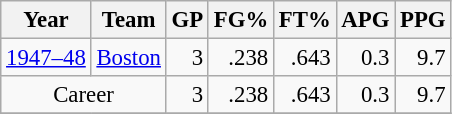<table class="wikitable sortable" style="font-size:95%; text-align:right;">
<tr>
<th>Year</th>
<th>Team</th>
<th>GP</th>
<th>FG%</th>
<th>FT%</th>
<th>APG</th>
<th>PPG</th>
</tr>
<tr>
<td style="text-align:left;"><a href='#'>1947–48</a></td>
<td style="text-align:left;"><a href='#'>Boston</a></td>
<td>3</td>
<td>.238</td>
<td>.643</td>
<td>0.3</td>
<td>9.7</td>
</tr>
<tr>
<td style="text-align:center;" colspan=2>Career</td>
<td>3</td>
<td>.238</td>
<td>.643</td>
<td>0.3</td>
<td>9.7</td>
</tr>
<tr>
</tr>
</table>
